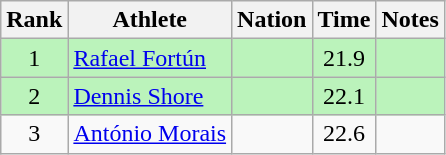<table class="wikitable sortable" style="text-align:center">
<tr>
<th>Rank</th>
<th>Athlete</th>
<th>Nation</th>
<th>Time</th>
<th>Notes</th>
</tr>
<tr bgcolor=#bbf3bb>
<td>1</td>
<td align=left><a href='#'>Rafael Fortún</a></td>
<td align=left></td>
<td>21.9</td>
<td></td>
</tr>
<tr bgcolor=#bbf3bb>
<td>2</td>
<td align=left><a href='#'>Dennis Shore</a></td>
<td align=left></td>
<td>22.1</td>
<td></td>
</tr>
<tr>
<td>3</td>
<td align=left><a href='#'>António Morais</a></td>
<td align=left></td>
<td>22.6</td>
<td></td>
</tr>
</table>
